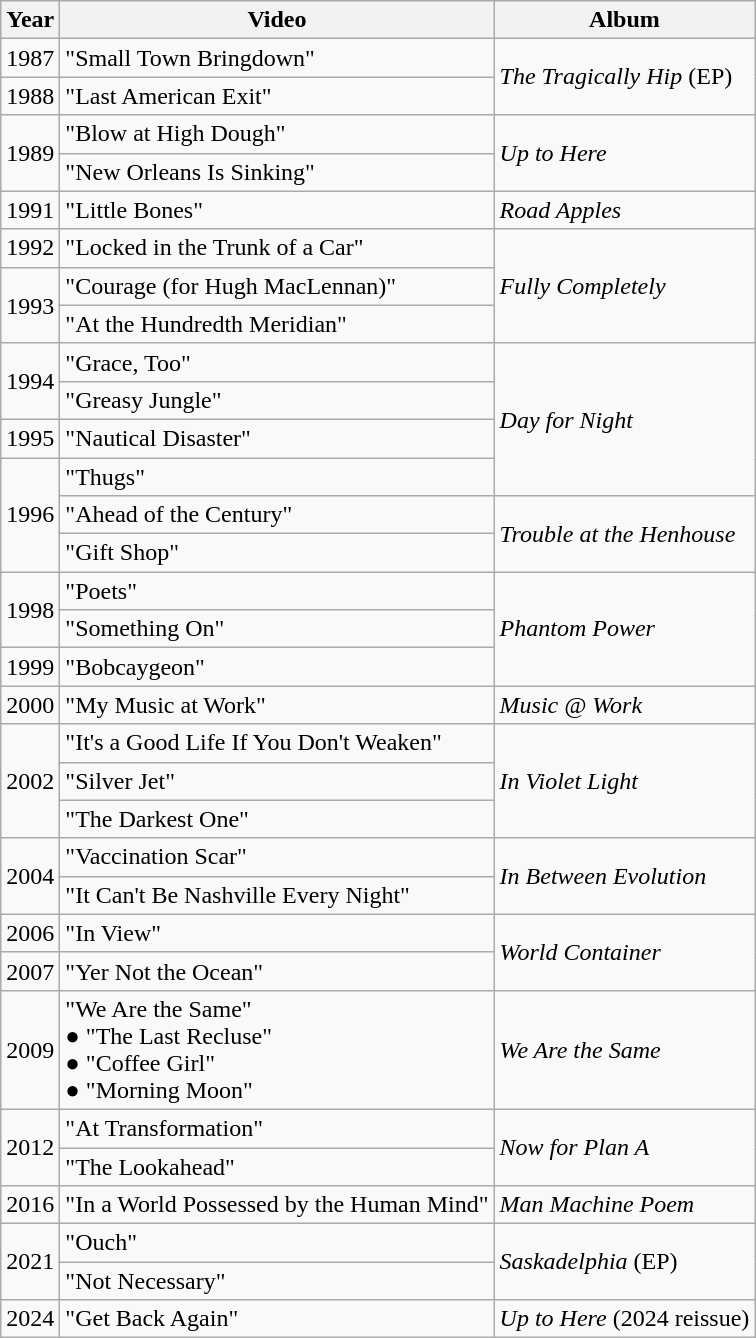<table class="wikitable">
<tr>
<th>Year</th>
<th>Video</th>
<th>Album</th>
</tr>
<tr>
<td>1987</td>
<td>"Small Town Bringdown"</td>
<td rowspan="2"><em>The Tragically Hip</em> (EP)</td>
</tr>
<tr>
<td>1988</td>
<td>"Last American Exit"</td>
</tr>
<tr>
<td rowspan="2">1989</td>
<td>"Blow at High Dough"</td>
<td rowspan="2"><em>Up to Here</em></td>
</tr>
<tr>
<td>"New Orleans Is Sinking"</td>
</tr>
<tr>
<td>1991</td>
<td>"Little Bones"</td>
<td><em>Road Apples</em></td>
</tr>
<tr>
<td>1992</td>
<td>"Locked in the Trunk of a Car"</td>
<td rowspan="3"><em>Fully Completely</em></td>
</tr>
<tr>
<td rowspan="2">1993</td>
<td>"Courage (for Hugh MacLennan)"</td>
</tr>
<tr>
<td>"At the Hundredth Meridian"</td>
</tr>
<tr>
<td rowspan="2">1994</td>
<td>"Grace, Too"</td>
<td rowspan="4"><em>Day for Night</em></td>
</tr>
<tr>
<td>"Greasy Jungle"</td>
</tr>
<tr>
<td>1995</td>
<td>"Nautical Disaster"</td>
</tr>
<tr>
<td rowspan="3">1996</td>
<td>"Thugs"</td>
</tr>
<tr>
<td>"Ahead of the Century"</td>
<td rowspan="2"><em>Trouble at the Henhouse</em></td>
</tr>
<tr>
<td>"Gift Shop"</td>
</tr>
<tr>
<td rowspan="2">1998</td>
<td>"Poets"</td>
<td rowspan="3"><em>Phantom Power</em></td>
</tr>
<tr>
<td>"Something On"</td>
</tr>
<tr>
<td>1999</td>
<td>"Bobcaygeon"</td>
</tr>
<tr>
<td>2000</td>
<td>"My Music at Work"</td>
<td><em>Music @ Work</em></td>
</tr>
<tr>
<td rowspan="3">2002</td>
<td>"It's a Good Life If You Don't Weaken"</td>
<td rowspan="3"><em>In Violet Light</em></td>
</tr>
<tr>
<td>"Silver Jet"</td>
</tr>
<tr>
<td>"The Darkest One"</td>
</tr>
<tr>
<td rowspan="2">2004</td>
<td>"Vaccination Scar"</td>
<td rowspan="2"><em>In Between Evolution</em></td>
</tr>
<tr>
<td>"It Can't Be Nashville Every Night"</td>
</tr>
<tr>
<td>2006</td>
<td>"In View"</td>
<td rowspan="2"><em>World Container</em></td>
</tr>
<tr>
<td>2007</td>
<td>"Yer Not the Ocean"</td>
</tr>
<tr>
<td>2009</td>
<td>"We Are the Same"<br>● "The Last Recluse"<br>● "Coffee Girl"<br>● "Morning Moon"</td>
<td><em>We Are the Same</em></td>
</tr>
<tr>
<td rowspan="2">2012</td>
<td>"At Transformation"</td>
<td rowspan="2"><em>Now for Plan A</em></td>
</tr>
<tr>
<td>"The Lookahead"</td>
</tr>
<tr>
<td>2016</td>
<td>"In a World Possessed by the Human Mind"</td>
<td><em>Man Machine Poem</em></td>
</tr>
<tr>
<td rowspan="2">2021</td>
<td>"Ouch"</td>
<td rowspan="2"><em>Saskadelphia</em> (EP)</td>
</tr>
<tr>
<td>"Not Necessary"</td>
</tr>
<tr>
<td>2024</td>
<td>"Get Back Again"</td>
<td><em>Up to Here</em> (2024 reissue)</td>
</tr>
</table>
